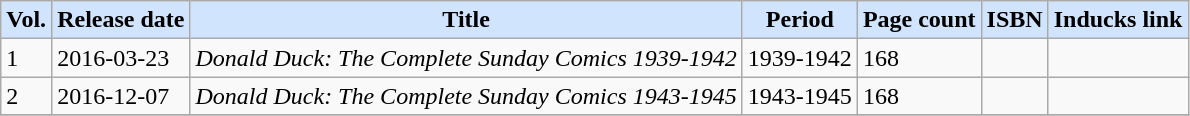<table class="wikitable sortable">
<tr>
<th style="background-color:#D0E4FE;color:black" data-sort-type-"number">Vol.</th>
<th style="background-color:#D0E4FE;color:black">Release date</th>
<th style="background-color:#D0E4FE;color:black">Title</th>
<th style="background-color:#D0E4FE;color:black">Period</th>
<th style="background-color:#D0E4FE;color:black">Page count</th>
<th style="background-color:#D0E4FE;color:black">ISBN</th>
<th style="background-color:#D0E4FE;color:black">Inducks link</th>
</tr>
<tr>
<td>1</td>
<td>2016-03-23</td>
<td><em>Donald Duck: The Complete Sunday Comics 1939-1942</em></td>
<td>1939-1942</td>
<td>168</td>
<td></td>
<td></td>
</tr>
<tr>
<td>2</td>
<td>2016-12-07</td>
<td><em>Donald Duck: The Complete Sunday Comics 1943-1945</em></td>
<td>1943-1945</td>
<td>168</td>
<td></td>
<td></td>
</tr>
<tr>
</tr>
</table>
